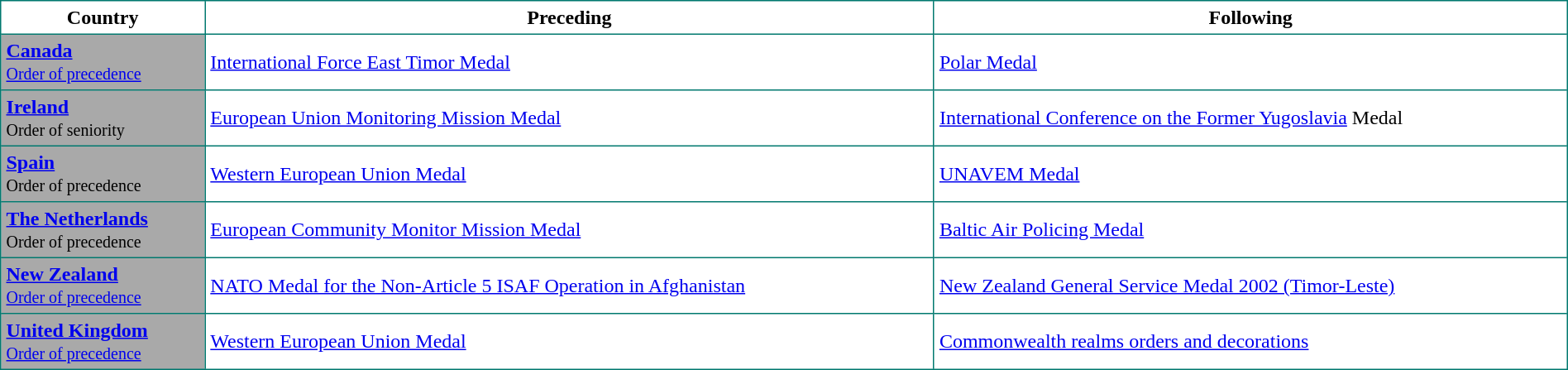<table border="2" cellpadding="4" cellspacing="0" style="margin: 1em 1em 1em 0; background:white; border: 1px #01796F solid; border-collapse: collapse; width:100%">
<tr bgcolor="white">
<td align="center"><strong>Country</strong></td>
<td align="center"><strong>Preceding</strong></td>
<td align="center"><strong>Following</strong></td>
</tr>
<tr>
<td bgcolor="#A9A9A9"> <strong><a href='#'><span>Canada</span></a></strong><br><small><a href='#'><span>Order of precedence</span></a></small></td>
<td><a href='#'>International Force East Timor Medal</a></td>
<td><a href='#'>Polar Medal</a></td>
</tr>
<tr>
<td bgcolor="#A9A9A9"> <strong><a href='#'><span>Ireland</span></a></strong><br><small><span>Order of seniority</span></small></td>
<td><a href='#'>European Union Monitoring Mission Medal</a></td>
<td><a href='#'>International Conference on the Former Yugoslavia</a> Medal</td>
</tr>
<tr>
<td bgcolor="#A9A9A9"> <strong><a href='#'><span>Spain</span></a></strong><br><small><span>Order of precedence</span></small></td>
<td><a href='#'>Western European Union Medal</a></td>
<td><a href='#'>UNAVEM Medal</a></td>
</tr>
<tr>
<td bgcolor="#A9A9A9"> <strong><a href='#'><span>The Netherlands</span></a></strong><br><small><span>Order of precedence</span></small></td>
<td><a href='#'>European Community Monitor Mission Medal</a></td>
<td><a href='#'>Baltic Air Policing Medal</a></td>
</tr>
<tr>
<td bgcolor="#A9A9A9"> <strong><a href='#'><span>New Zealand</span></a></strong><br><small><a href='#'><span>Order of precedence</span></a></small></td>
<td><a href='#'>NATO Medal for the Non-Article 5 ISAF Operation in Afghanistan</a></td>
<td><a href='#'>New Zealand General Service Medal 2002 (Timor-Leste)</a></td>
</tr>
<tr>
<td bgcolor="#A9A9A9"> <strong><a href='#'><span>United Kingdom</span></a></strong><br><small><a href='#'><span>Order of precedence</span></a></small></td>
<td><a href='#'>Western European Union Medal</a></td>
<td><a href='#'>Commonwealth realms orders and decorations</a></td>
</tr>
</table>
